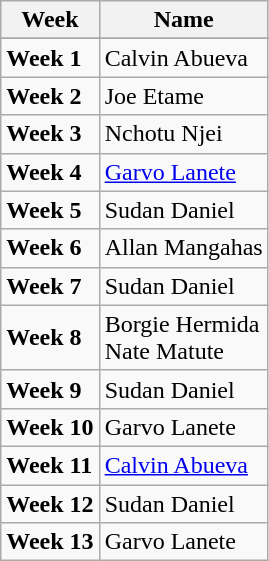<table class=wikitable>
<tr>
<th>Week</th>
<th>Name</th>
</tr>
<tr>
</tr>
<tr>
<td><strong>Week 1</strong></td>
<td> Calvin Abueva<br></td>
</tr>
<tr>
<td><strong>Week 2</strong></td>
<td> Joe Etame<br></td>
</tr>
<tr>
<td><strong>Week 3</strong></td>
<td> Nchotu Njei<br></td>
</tr>
<tr>
<td><strong>Week 4</strong></td>
<td> <a href='#'>Garvo Lanete</a><br></td>
</tr>
<tr>
<td><strong>Week 5</strong></td>
<td> Sudan Daniel<br></td>
</tr>
<tr>
<td><strong>Week 6</strong></td>
<td> Allan Mangahas<br></td>
</tr>
<tr>
<td><strong>Week 7</strong></td>
<td> Sudan Daniel<br></td>
</tr>
<tr>
<td><strong>Week 8</strong></td>
<td> Borgie Hermida<br> Nate Matute</td>
</tr>
<tr>
<td><strong>Week 9</strong></td>
<td> Sudan Daniel<br></td>
</tr>
<tr>
<td><strong>Week 10</strong></td>
<td> Garvo Lanete<br></td>
</tr>
<tr>
<td><strong>Week 11</strong></td>
<td> <a href='#'>Calvin Abueva</a><br></td>
</tr>
<tr>
<td><strong>Week 12</strong></td>
<td> Sudan Daniel<br></td>
</tr>
<tr>
<td><strong>Week 13</strong></td>
<td> Garvo Lanete<br></td>
</tr>
</table>
